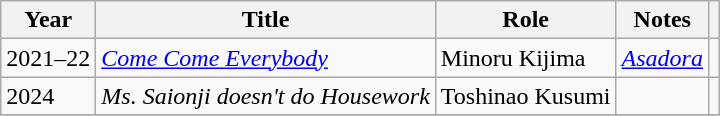<table class="wikitable">
<tr>
<th>Year</th>
<th>Title</th>
<th>Role</th>
<th>Notes</th>
<th></th>
</tr>
<tr>
<td>2021–22</td>
<td><em><a href='#'>Come Come Everybody</a></em></td>
<td>Minoru Kijima</td>
<td><em><a href='#'>Asadora</a></em></td>
<td></td>
</tr>
<tr>
<td>2024</td>
<td><em>Ms. Saionji doesn't do Housework</em></td>
<td>Toshinao Kusumi</td>
<td></td>
<td></td>
</tr>
<tr>
</tr>
</table>
